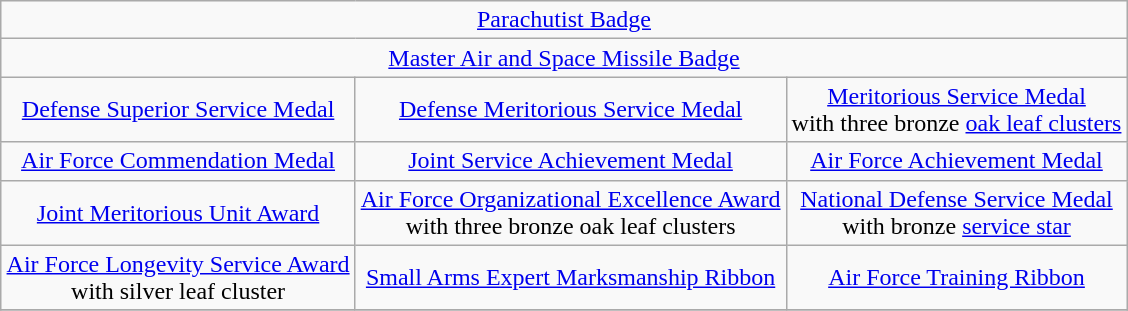<table class="wikitable" style="margin:1em auto; text-align:center;">
<tr>
<td colspan="3"><a href='#'>Parachutist Badge</a></td>
</tr>
<tr>
<td colspan="3"><a href='#'>Master Air and Space Missile Badge</a></td>
</tr>
<tr>
<td><a href='#'>Defense Superior Service Medal</a></td>
<td><a href='#'>Defense Meritorious Service Medal</a></td>
<td><a href='#'>Meritorious Service Medal</a><br>with three bronze <a href='#'>oak leaf clusters</a></td>
</tr>
<tr>
<td><a href='#'>Air Force Commendation Medal</a></td>
<td><a href='#'>Joint Service Achievement Medal</a></td>
<td><a href='#'>Air Force Achievement Medal</a></td>
</tr>
<tr>
<td><a href='#'>Joint Meritorious Unit Award</a></td>
<td><a href='#'>Air Force Organizational Excellence Award</a><br>with three bronze oak leaf clusters</td>
<td><a href='#'>National Defense Service Medal</a><br>with bronze <a href='#'>service star</a></td>
</tr>
<tr>
<td><a href='#'>Air Force Longevity Service Award</a><br>with silver leaf cluster</td>
<td><a href='#'>Small Arms Expert Marksmanship Ribbon</a></td>
<td><a href='#'>Air Force Training Ribbon</a></td>
</tr>
<tr>
</tr>
</table>
